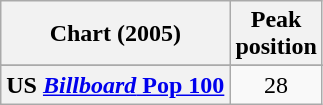<table class="wikitable sortable plainrowheaders" style="text-align:center">
<tr>
<th scope="col">Chart (2005)</th>
<th scope="col">Peak<br>position</th>
</tr>
<tr>
</tr>
<tr>
</tr>
<tr>
<th scope="row">US <a href='#'><em>Billboard</em> Pop 100</a></th>
<td>28</td>
</tr>
</table>
